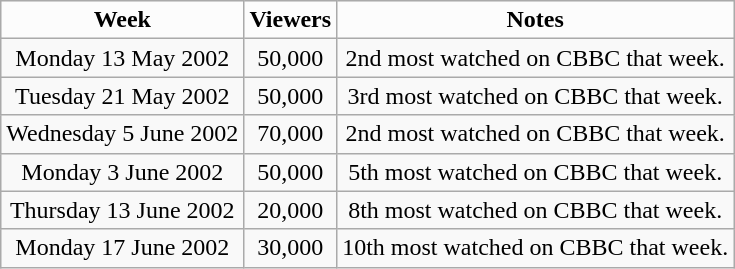<table class="wikitable" style="text-align:center;">
<tr>
<th style="background:#fcfcfc;">Week</th>
<th style="background:#fcfcfc;">Viewers</th>
<th style="background:#fcfcfc;">Notes</th>
</tr>
<tr>
<td>Monday 13 May 2002</td>
<td>50,000</td>
<td>2nd most watched on CBBC that week.</td>
</tr>
<tr>
<td>Tuesday 21 May 2002</td>
<td>50,000</td>
<td>3rd most watched on CBBC that week.</td>
</tr>
<tr>
<td>Wednesday 5 June 2002</td>
<td>70,000</td>
<td>2nd most watched on CBBC that week.</td>
</tr>
<tr>
<td>Monday 3 June 2002</td>
<td>50,000</td>
<td>5th most watched on CBBC that week.</td>
</tr>
<tr>
<td>Thursday 13 June 2002</td>
<td>20,000</td>
<td>8th most watched on CBBC that week.</td>
</tr>
<tr>
<td>Monday 17 June 2002</td>
<td>30,000</td>
<td>10th most watched on CBBC that week.</td>
</tr>
</table>
